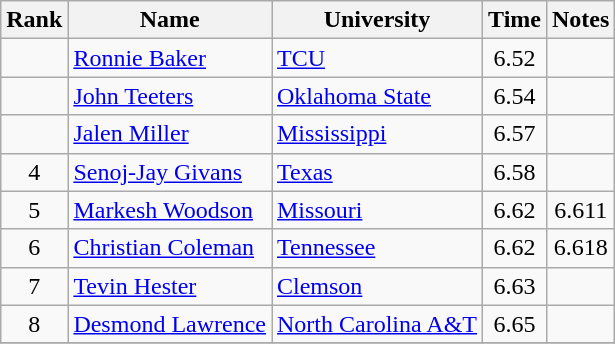<table class="wikitable sortable" style="text-align:center">
<tr>
<th>Rank</th>
<th>Name</th>
<th>University</th>
<th>Time</th>
<th>Notes</th>
</tr>
<tr>
<td></td>
<td align=left><a href='#'>Ronnie Baker</a></td>
<td align=left><a href='#'>TCU</a></td>
<td>6.52</td>
<td></td>
</tr>
<tr>
<td></td>
<td align=left><a href='#'>John Teeters</a></td>
<td align=left><a href='#'>Oklahoma State</a></td>
<td>6.54</td>
<td></td>
</tr>
<tr>
<td></td>
<td align=left><a href='#'>Jalen Miller</a></td>
<td align=left><a href='#'>Mississippi</a></td>
<td>6.57</td>
<td></td>
</tr>
<tr>
<td>4</td>
<td align=left><a href='#'>Senoj-Jay Givans</a> </td>
<td align=left><a href='#'>Texas</a></td>
<td>6.58</td>
<td></td>
</tr>
<tr>
<td>5</td>
<td align=left><a href='#'>Markesh Woodson</a></td>
<td align=left><a href='#'>Missouri</a></td>
<td>6.62</td>
<td>6.611</td>
</tr>
<tr>
<td>6</td>
<td align=left><a href='#'>Christian Coleman</a></td>
<td align=left><a href='#'>Tennessee</a></td>
<td>6.62</td>
<td>6.618</td>
</tr>
<tr>
<td>7</td>
<td align=left><a href='#'>Tevin Hester</a></td>
<td align=left><a href='#'>Clemson</a></td>
<td>6.63</td>
<td></td>
</tr>
<tr>
<td>8</td>
<td align=left><a href='#'>Desmond Lawrence</a></td>
<td align=left><a href='#'>North Carolina A&T</a></td>
<td>6.65</td>
<td></td>
</tr>
<tr>
</tr>
</table>
